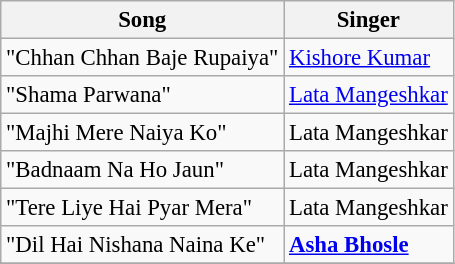<table class="wikitable" style="font-size:95%;">
<tr>
<th>Song</th>
<th>Singer</th>
</tr>
<tr>
<td>"Chhan Chhan Baje Rupaiya"</td>
<td><a href='#'>Kishore Kumar</a></td>
</tr>
<tr>
<td>"Shama Parwana"</td>
<td><a href='#'>Lata Mangeshkar</a></td>
</tr>
<tr>
<td>"Majhi Mere Naiya Ko"</td>
<td>Lata Mangeshkar</td>
</tr>
<tr>
<td>"Badnaam Na Ho Jaun"</td>
<td>Lata Mangeshkar</td>
</tr>
<tr>
<td>"Tere Liye Hai Pyar Mera"</td>
<td>Lata Mangeshkar</td>
</tr>
<tr>
<td>"Dil Hai Nishana Naina Ke"</td>
<td><strong><a href='#'>Asha Bhosle</a></strong></td>
</tr>
<tr>
</tr>
</table>
